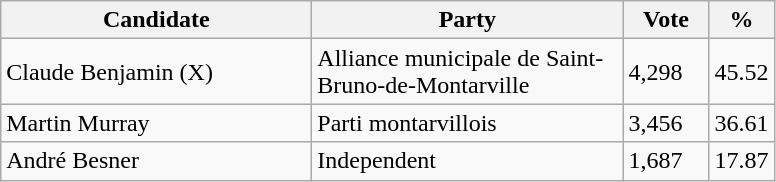<table class="wikitable">
<tr>
<th bgcolor="#DDDDFF" width="200px">Candidate</th>
<th bgcolor="#DDDDFF" width="200px">Party</th>
<th bgcolor="#DDDDFF" width="50px">Vote</th>
<th bgcolor="#DDDDFF" width="30px">%</th>
</tr>
<tr>
<td>Claude Benjamin (X)</td>
<td>Alliance municipale de Saint-Bruno-de-Montarville</td>
<td>4,298</td>
<td>45.52</td>
</tr>
<tr>
<td>Martin Murray</td>
<td>Parti montarvillois</td>
<td>3,456</td>
<td>36.61</td>
</tr>
<tr>
<td>André Besner</td>
<td>Independent</td>
<td>1,687</td>
<td>17.87</td>
</tr>
</table>
